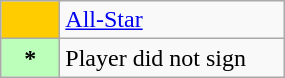<table class="wikitable" style="width:15%;">
<tr>
<td style="background:#fc0; border:1px solid #aaa; width:2em;"></td>
<td><a href='#'>All-Star</a></td>
</tr>
<tr>
<th scope="row" style="background:#bfb;">*</th>
<td>Player did not sign</td>
</tr>
</table>
